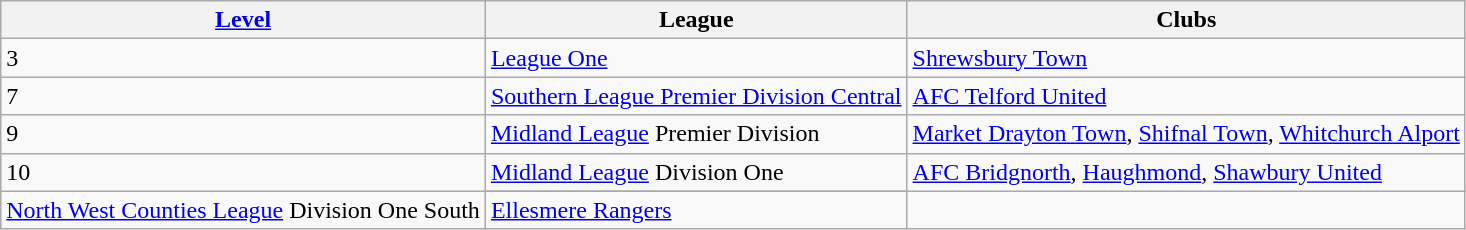<table class="wikitable sortable">
<tr>
<th><a href='#'>Level</a></th>
<th>League</th>
<th>Clubs</th>
</tr>
<tr>
<td>3</td>
<td><a href='#'>League One</a></td>
<td><a href='#'>Shrewsbury Town</a></td>
</tr>
<tr>
<td>7</td>
<td><a href='#'>Southern League Premier Division Central</a></td>
<td><a href='#'>AFC Telford United</a></td>
</tr>
<tr>
<td>9</td>
<td><a href='#'>Midland League</a> Premier Division</td>
<td><a href='#'>Market Drayton Town</a>, <a href='#'>Shifnal Town</a>, <a href='#'>Whitchurch Alport</a></td>
</tr>
<tr>
<td rowspan=2>10</td>
<td><a href='#'>Midland League</a> Division One</td>
<td><a href='#'>AFC Bridgnorth</a>, <a href='#'>Haughmond</a>, <a href='#'>Shawbury United</a></td>
</tr>
<tr>
</tr>
<tr>
<td><a href='#'>North West Counties League</a> Division One South</td>
<td><a href='#'>Ellesmere Rangers</a></td>
</tr>
</table>
